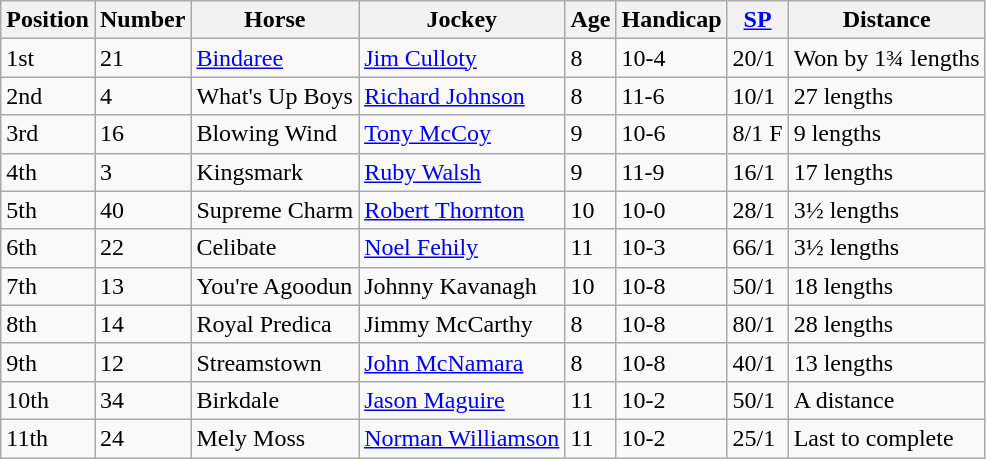<table class="wikitable sortable">
<tr>
<th>Position</th>
<th>Number</th>
<th>Horse</th>
<th>Jockey</th>
<th>Age</th>
<th>Handicap</th>
<th><a href='#'>SP</a></th>
<th>Distance</th>
</tr>
<tr>
<td>1st</td>
<td>21</td>
<td><a href='#'>Bindaree</a></td>
<td><a href='#'>Jim Culloty</a></td>
<td>8</td>
<td>10-4</td>
<td>20/1</td>
<td>Won by 1¾ lengths</td>
</tr>
<tr>
<td>2nd</td>
<td>4</td>
<td>What's Up Boys</td>
<td><a href='#'>Richard Johnson</a></td>
<td>8</td>
<td>11-6</td>
<td>10/1</td>
<td>27 lengths</td>
</tr>
<tr>
<td>3rd</td>
<td>16</td>
<td>Blowing Wind</td>
<td><a href='#'>Tony McCoy</a></td>
<td>9</td>
<td>10-6</td>
<td>8/1 F</td>
<td>9 lengths</td>
</tr>
<tr>
<td>4th</td>
<td>3</td>
<td>Kingsmark</td>
<td><a href='#'>Ruby Walsh</a></td>
<td>9</td>
<td>11-9</td>
<td>16/1</td>
<td>17 lengths</td>
</tr>
<tr>
<td>5th</td>
<td>40</td>
<td>Supreme Charm</td>
<td><a href='#'>Robert Thornton</a></td>
<td>10</td>
<td>10-0</td>
<td>28/1</td>
<td>3½ lengths</td>
</tr>
<tr>
<td>6th</td>
<td>22</td>
<td>Celibate</td>
<td><a href='#'>Noel Fehily</a></td>
<td>11</td>
<td>10-3</td>
<td>66/1</td>
<td>3½ lengths</td>
</tr>
<tr>
<td>7th</td>
<td>13</td>
<td>You're Agoodun</td>
<td>Johnny Kavanagh</td>
<td>10</td>
<td>10-8</td>
<td>50/1</td>
<td>18 lengths</td>
</tr>
<tr>
<td>8th</td>
<td>14</td>
<td>Royal Predica</td>
<td>Jimmy McCarthy</td>
<td>8</td>
<td>10-8</td>
<td>80/1</td>
<td>28 lengths</td>
</tr>
<tr>
<td>9th</td>
<td>12</td>
<td>Streamstown</td>
<td><a href='#'>John McNamara</a></td>
<td>8</td>
<td>10-8</td>
<td>40/1</td>
<td>13 lengths</td>
</tr>
<tr>
<td>10th</td>
<td>34</td>
<td>Birkdale</td>
<td><a href='#'>Jason Maguire</a></td>
<td>11</td>
<td>10-2</td>
<td>50/1</td>
<td>A distance</td>
</tr>
<tr>
<td>11th</td>
<td>24</td>
<td>Mely Moss</td>
<td><a href='#'>Norman Williamson</a></td>
<td>11</td>
<td>10-2</td>
<td>25/1</td>
<td>Last to complete</td>
</tr>
</table>
